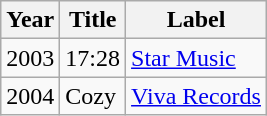<table class="wikitable sortable">
<tr>
<th>Year</th>
<th>Title</th>
<th>Label</th>
</tr>
<tr>
<td>2003</td>
<td>17:28</td>
<td><a href='#'>Star Music</a></td>
</tr>
<tr>
<td>2004</td>
<td>Cozy</td>
<td><a href='#'>Viva Records</a></td>
</tr>
</table>
